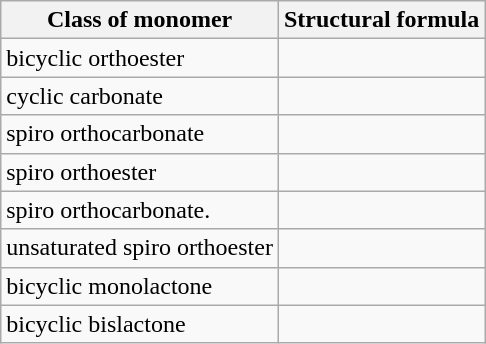<table class="wikitable">
<tr>
<th>Class of monomer</th>
<th>Structural formula</th>
</tr>
<tr>
<td>bicyclic orthoester</td>
<td></td>
</tr>
<tr>
<td>cyclic carbonate</td>
<td></td>
</tr>
<tr>
<td>spiro orthocarbonate</td>
<td></td>
</tr>
<tr>
<td>spiro orthoester</td>
<td></td>
</tr>
<tr>
<td>spiro orthocarbonate.</td>
<td></td>
</tr>
<tr>
<td>unsaturated spiro orthoester</td>
<td></td>
</tr>
<tr>
<td>bicyclic monolactone</td>
<td></td>
</tr>
<tr>
<td>bicyclic bislactone</td>
<td></td>
</tr>
</table>
